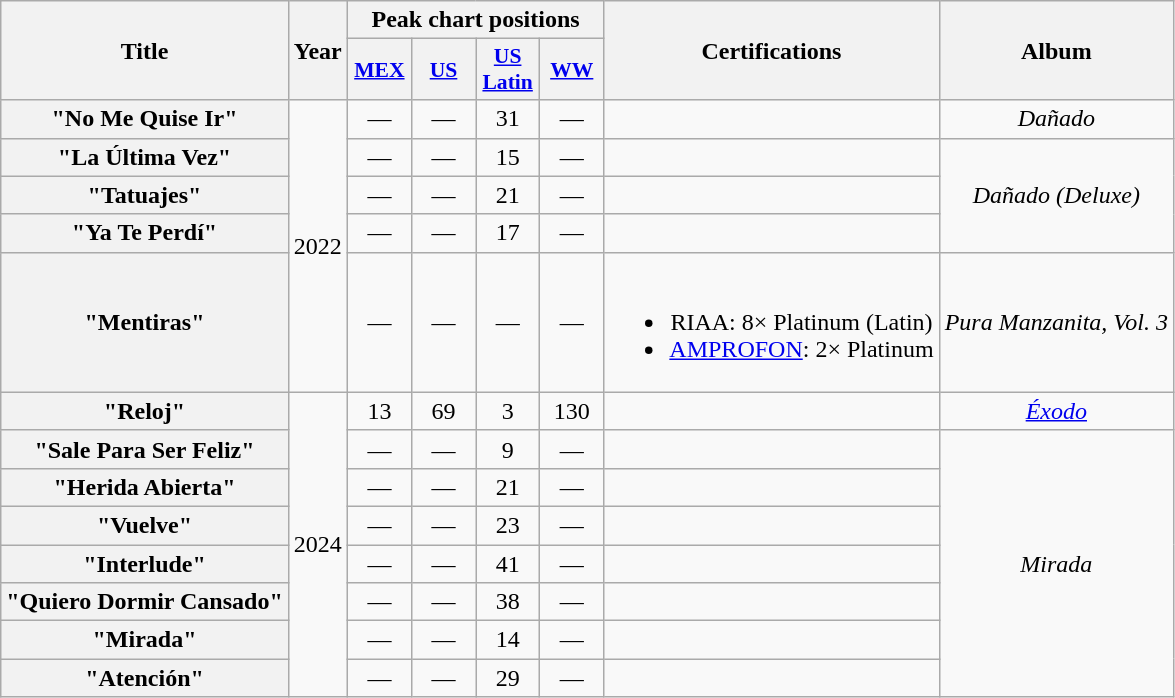<table class="wikitable plainrowheaders" style="text-align:center">
<tr>
<th scope="col" rowspan="2">Title</th>
<th scope="col" rowspan="2">Year</th>
<th scope="col" colspan="4">Peak chart positions</th>
<th scope="col" rowspan="2">Certifications</th>
<th scope="col" rowspan="2">Album</th>
</tr>
<tr>
<th scope="col" style="width:2.5em;font-size:90%;"><a href='#'>MEX</a><br></th>
<th scope="col" style="width:2.5em;font-size:90%;"><a href='#'>US</a><br></th>
<th scope="col" style="width:2.5em;font-size:90%;"><a href='#'>US<br>Latin</a><br></th>
<th scope="col" style="width:2.5em;font-size:90%;"><a href='#'>WW</a><br></th>
</tr>
<tr>
<th scope="row">"No Me Quise Ir"</th>
<td rowspan="5">2022</td>
<td>—</td>
<td>—</td>
<td>31</td>
<td>—</td>
<td></td>
<td><em>Dañado</em></td>
</tr>
<tr>
<th scope="row">"La Última Vez"</th>
<td>—</td>
<td>—</td>
<td>15</td>
<td>—</td>
<td></td>
<td rowspan="3"><em>Dañado (Deluxe)</em></td>
</tr>
<tr>
<th scope="row">"Tatuajes"</th>
<td>—</td>
<td>—</td>
<td>21</td>
<td>—</td>
<td></td>
</tr>
<tr>
<th scope="row">"Ya Te Perdí"</th>
<td>—</td>
<td>—</td>
<td>17</td>
<td>—</td>
<td></td>
</tr>
<tr>
<th scope="row">"Mentiras"<br></th>
<td>—</td>
<td>—</td>
<td>—</td>
<td>—</td>
<td><br><ul><li>RIAA: 8× Platinum (Latin)</li><li><a href='#'>AMPROFON</a>: 2× Platinum</li></ul></td>
<td><em>Pura Manzanita, Vol. 3</em></td>
</tr>
<tr>
<th scope="row">"Reloj"<br></th>
<td rowspan="8">2024</td>
<td>13</td>
<td>69</td>
<td>3</td>
<td>130</td>
<td></td>
<td><em><a href='#'>Éxodo</a></em></td>
</tr>
<tr>
<th scope="row">"Sale Para Ser Feliz"</th>
<td>—</td>
<td>—</td>
<td>9</td>
<td>—</td>
<td></td>
<td rowspan="7"><em>Mirada</em></td>
</tr>
<tr>
<th scope="row">"Herida Abierta"</th>
<td>—</td>
<td>—</td>
<td>21</td>
<td>—</td>
<td></td>
</tr>
<tr>
<th scope="row">"Vuelve"</th>
<td>—</td>
<td>—</td>
<td>23</td>
<td>—</td>
<td></td>
</tr>
<tr>
<th scope="row">"Interlude"</th>
<td>—</td>
<td>—</td>
<td>41</td>
<td>—</td>
<td></td>
</tr>
<tr>
<th scope="row">"Quiero Dormir Cansado"</th>
<td>—</td>
<td>—</td>
<td>38</td>
<td>—</td>
<td></td>
</tr>
<tr>
<th scope="row">"Mirada"</th>
<td>—</td>
<td>—</td>
<td>14</td>
<td>—</td>
<td></td>
</tr>
<tr>
<th scope="row">"Atención"</th>
<td>—</td>
<td>—</td>
<td>29</td>
<td>—</td>
<td></td>
</tr>
</table>
